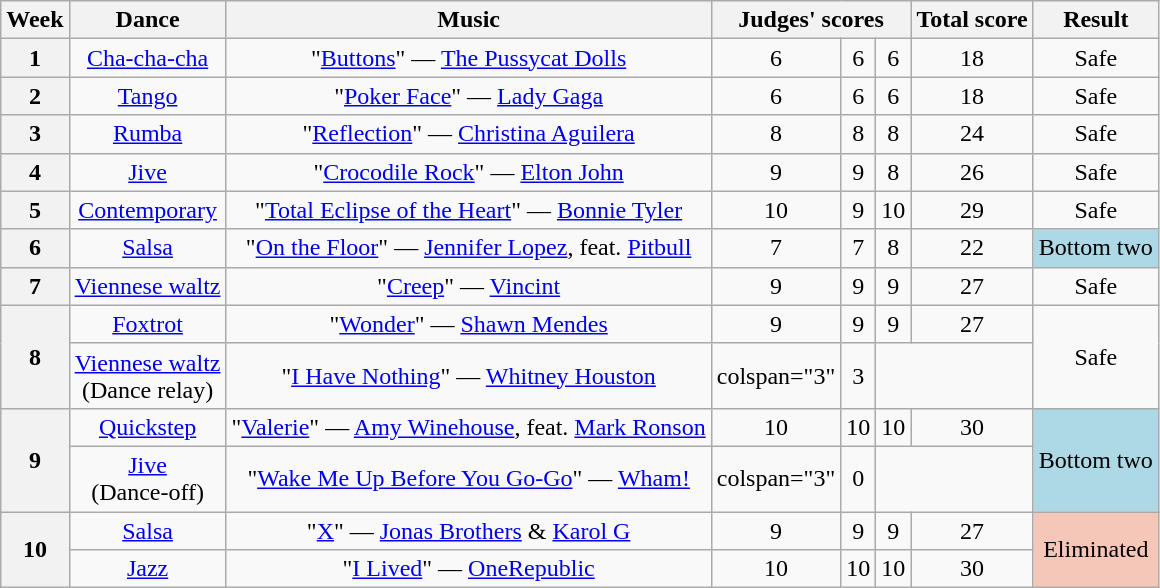<table class="wikitable unsortable" style="text-align:center;">
<tr>
<th scope="col">Week</th>
<th scope="col">Dance</th>
<th scope="col">Music</th>
<th scope="col" colspan="3">Judges' scores</th>
<th scope="col">Total score</th>
<th scope="col">Result</th>
</tr>
<tr>
<th scope="row">1</th>
<td><a href='#'>Cha-cha-cha</a></td>
<td>"<a href='#'>Buttons</a>" — <a href='#'>The Pussycat Dolls</a></td>
<td>6</td>
<td>6</td>
<td>6</td>
<td>18</td>
<td>Safe</td>
</tr>
<tr>
<th scope="row">2</th>
<td><a href='#'>Tango</a></td>
<td>"<a href='#'>Poker Face</a>" — <a href='#'>Lady Gaga</a></td>
<td>6</td>
<td>6</td>
<td>6</td>
<td>18</td>
<td>Safe</td>
</tr>
<tr>
<th scope="row">3</th>
<td><a href='#'>Rumba</a></td>
<td>"<a href='#'>Reflection</a>" — <a href='#'>Christina Aguilera</a></td>
<td>8</td>
<td>8</td>
<td>8</td>
<td>24</td>
<td>Safe</td>
</tr>
<tr>
<th scope="row">4</th>
<td><a href='#'>Jive</a></td>
<td>"<a href='#'>Crocodile Rock</a>" — <a href='#'>Elton John</a></td>
<td>9</td>
<td>9</td>
<td>8</td>
<td>26</td>
<td>Safe</td>
</tr>
<tr>
<th scope="row">5</th>
<td><a href='#'>Contemporary</a></td>
<td>"<a href='#'>Total Eclipse of the Heart</a>" — <a href='#'>Bonnie Tyler</a></td>
<td>10</td>
<td>9</td>
<td>10</td>
<td>29</td>
<td>Safe</td>
</tr>
<tr>
<th scope="row">6</th>
<td><a href='#'>Salsa</a></td>
<td>"<a href='#'>On the Floor</a>" — <a href='#'>Jennifer Lopez</a>, feat. <a href='#'>Pitbull</a></td>
<td>7</td>
<td>7</td>
<td>8</td>
<td>22</td>
<td bgcolor="lightblue">Bottom two</td>
</tr>
<tr>
<th scope="row">7</th>
<td><a href='#'>Viennese waltz</a></td>
<td>"<a href='#'>Creep</a>" — <a href='#'>Vincint</a></td>
<td>9</td>
<td>9</td>
<td>9</td>
<td>27</td>
<td>Safe</td>
</tr>
<tr>
<th rowspan="2" scope="row">8</th>
<td><a href='#'>Foxtrot</a></td>
<td>"<a href='#'>Wonder</a>" — <a href='#'>Shawn Mendes</a></td>
<td>9</td>
<td>9</td>
<td>9</td>
<td>27</td>
<td rowspan="2">Safe</td>
</tr>
<tr>
<td><a href='#'>Viennese waltz</a><br>(Dance relay)</td>
<td>"<a href='#'>I Have Nothing</a>" — <a href='#'>Whitney Houston</a></td>
<td>colspan="3" </td>
<td>3</td>
</tr>
<tr>
<th rowspan="2" scope="row">9</th>
<td><a href='#'>Quickstep</a></td>
<td>"<a href='#'>Valerie</a>" — <a href='#'>Amy Winehouse</a>, feat. <a href='#'>Mark Ronson</a></td>
<td>10</td>
<td>10</td>
<td>10</td>
<td>30</td>
<td rowspan="2" bgcolor="lightblue">Bottom two</td>
</tr>
<tr>
<td><a href='#'>Jive</a><br>(Dance-off)</td>
<td>"<a href='#'>Wake Me Up Before You Go-Go</a>" — <a href='#'>Wham!</a></td>
<td>colspan="3" </td>
<td>0</td>
</tr>
<tr>
<th rowspan="2" scope="row">10</th>
<td><a href='#'>Salsa</a></td>
<td>"<a href='#'>X</a>" — <a href='#'>Jonas Brothers</a> & <a href='#'>Karol G</a></td>
<td>9</td>
<td>9</td>
<td>9</td>
<td>27</td>
<td rowspan="2" bgcolor="f4c7b8">Eliminated</td>
</tr>
<tr>
<td><a href='#'>Jazz</a></td>
<td>"<a href='#'>I Lived</a>" — <a href='#'>OneRepublic</a></td>
<td>10</td>
<td>10</td>
<td>10</td>
<td>30</td>
</tr>
</table>
